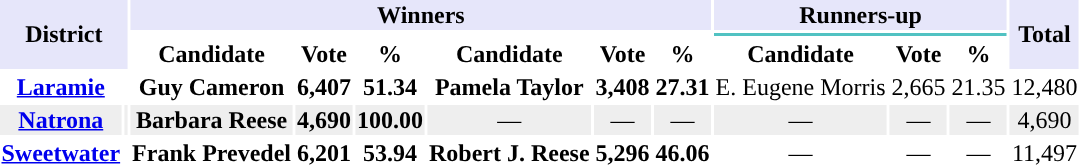<table class="toccolours sortable" style="text-align:center;">
<tr style="background:lavender">
<th rowspan="3" colspan="2">District</th>
<th colspan=6>Winners</th>
<th colspan=3>Runners-up</th>
<th rowspan="3">Total</th>
</tr>
<tr>
<th colspan=6 style="background-color:"></th>
<th colspan=3 style="background-color:#51C2C2"></th>
</tr>
<tr>
<th align="center">Candidate</th>
<th align="center">Vote</th>
<th align="center">%</th>
<th align="center">Candidate</th>
<th align="center">Vote</th>
<th align="center">%</th>
<th align="center">Candidate</th>
<th align="center">Vote</th>
<th align="center">%</th>
</tr>
<tr>
<th><a href='#'>Laramie</a></th>
<td style="background-color:"></td>
<td><strong>Guy Cameron</strong></td>
<td><strong>6,407</strong></td>
<td><strong>51.34</strong></td>
<td><strong>Pamela Taylor</strong></td>
<td><strong>3,408</strong></td>
<td><strong>27.31</strong></td>
<td>E. Eugene Morris</td>
<td>2,665</td>
<td>21.35</td>
<td>12,480</td>
</tr>
<tr style="background:#EEEEEE;">
<th><a href='#'>Natrona</a></th>
<td style="background-color:"></td>
<td><strong>Barbara Reese</strong></td>
<td><strong>4,690</strong></td>
<td><strong>100.00</strong></td>
<td>—</td>
<td>—</td>
<td>—</td>
<td>—</td>
<td>—</td>
<td>—</td>
<td>4,690</td>
</tr>
<tr>
<th><a href='#'>Sweetwater</a></th>
<td style="background-color:"></td>
<td><strong>Frank Prevedel</strong></td>
<td><strong>6,201</strong></td>
<td><strong>53.94</strong></td>
<td><strong>Robert J. Reese</strong></td>
<td><strong>5,296</strong></td>
<td><strong>46.06</strong></td>
<td>—</td>
<td>—</td>
<td>—</td>
<td>11,497</td>
</tr>
</table>
